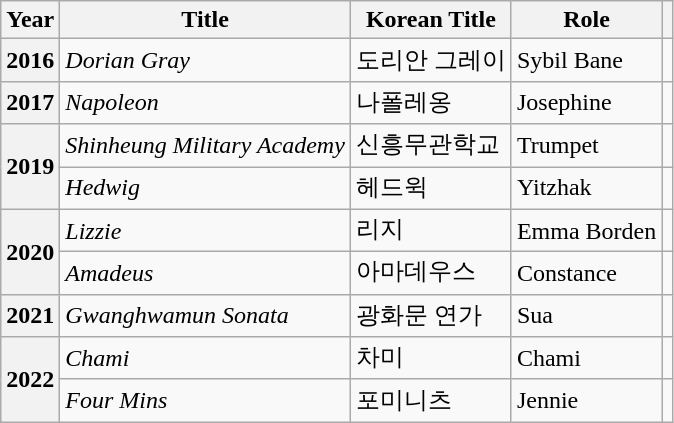<table class="wikitable sortable plainrowheaders">
<tr>
<th scope="col">Year</th>
<th scope="col">Title</th>
<th scope="col">Korean Title</th>
<th scope="col">Role</th>
<th scope="col"></th>
</tr>
<tr>
<th scope="row">2016</th>
<td><em>Dorian Gray</em></td>
<td>도리안 그레이</td>
<td>Sybil Bane</td>
<td></td>
</tr>
<tr>
<th scope="row">2017</th>
<td><em>Napoleon</em></td>
<td>나폴레옹</td>
<td>Josephine</td>
<td></td>
</tr>
<tr>
<th scope="row" rowspan="2">2019</th>
<td><em>Shinheung Military Academy</em></td>
<td>신흥무관학교</td>
<td>Trumpet</td>
<td></td>
</tr>
<tr>
<td><em>Hedwig</em></td>
<td>헤드윅</td>
<td>Yitzhak</td>
<td></td>
</tr>
<tr>
<th scope="row" rowspan="2">2020</th>
<td><em>Lizzie</em></td>
<td>리지</td>
<td>Emma Borden</td>
<td></td>
</tr>
<tr>
<td><em>Amadeus</em></td>
<td>아마데우스</td>
<td>Constance</td>
<td></td>
</tr>
<tr>
<th scope="row">2021</th>
<td><em>Gwanghwamun Sonata</em></td>
<td>광화문 연가</td>
<td>Sua</td>
<td></td>
</tr>
<tr>
<th scope="row" rowspan="2">2022</th>
<td><em>Chami</em></td>
<td>차미</td>
<td>Chami</td>
<td></td>
</tr>
<tr>
<td><em>Four Mins</em></td>
<td>포미니츠</td>
<td>Jennie</td>
<td></td>
</tr>
</table>
